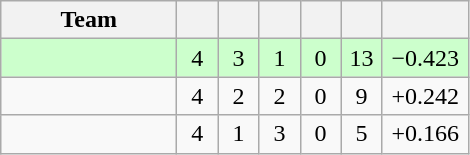<table class="wikitable" style="text-align:center">
<tr>
<th style="width:110px;">Team</th>
<th width="20"></th>
<th width="20"></th>
<th width="20"></th>
<th width="20"></th>
<th width="20"></th>
<th width="50"><a href='#'></a></th>
</tr>
<tr style="background:#cfc;">
<td align=left></td>
<td>4</td>
<td>3</td>
<td>1</td>
<td>0</td>
<td>13</td>
<td>−0.423</td>
</tr>
<tr>
<td align=left></td>
<td>4</td>
<td>2</td>
<td>2</td>
<td>0</td>
<td>9</td>
<td>+0.242</td>
</tr>
<tr>
<td align=left></td>
<td>4</td>
<td>1</td>
<td>3</td>
<td>0</td>
<td>5</td>
<td>+0.166</td>
</tr>
</table>
